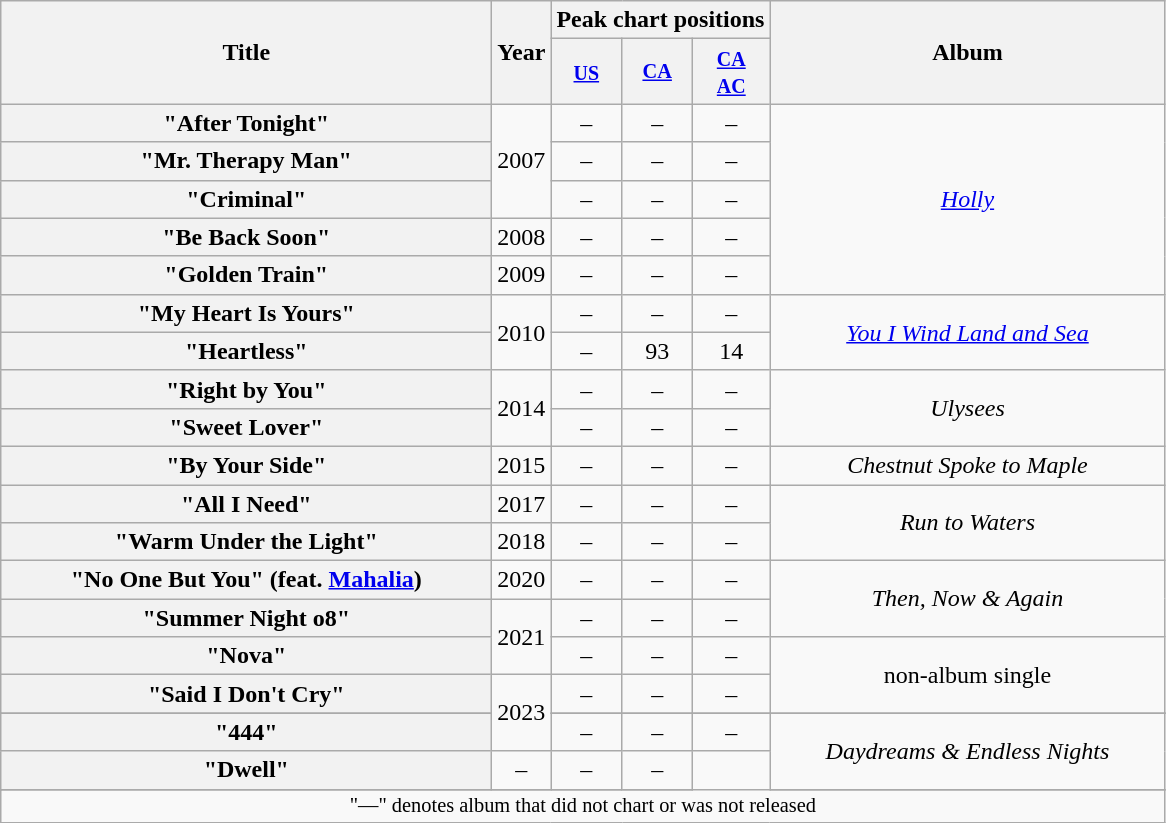<table class="wikitable plainrowheaders" style="text-align:center;">
<tr>
<th scope="col" rowspan="2" style="width:20em;">Title</th>
<th scope="col" rowspan="2" style="width:1em;">Year</th>
<th colspan="3">Peak chart positions</th>
<th scope="col" rowspan="2" style="width:16em;">Album</th>
</tr>
<tr>
<th><small><a href='#'>US</a></small></th>
<th scope="col" style="width:3em;font-size:85%;"><a href='#'>CA</a></th>
<th><small><a href='#'>CA<br>AC</a></small></th>
</tr>
<tr>
<th scope="row">"After Tonight"</th>
<td rowspan="3">2007</td>
<td>–</td>
<td>–</td>
<td>–</td>
<td rowspan="5"><em><a href='#'>Holly</a></em></td>
</tr>
<tr>
<th scope="row">"Mr. Therapy Man"</th>
<td>–</td>
<td>–</td>
<td>–</td>
</tr>
<tr>
<th scope="row">"Criminal"</th>
<td>–</td>
<td>–</td>
<td>–</td>
</tr>
<tr>
<th scope="row">"Be Back Soon"</th>
<td>2008</td>
<td>–</td>
<td>–</td>
<td>–</td>
</tr>
<tr>
<th scope="row">"Golden Train"</th>
<td>2009</td>
<td>–</td>
<td>–</td>
<td>–</td>
</tr>
<tr>
<th scope="row">"My Heart Is Yours"</th>
<td rowspan="2">2010</td>
<td>–</td>
<td>–</td>
<td>–</td>
<td rowspan="2"><em><a href='#'>You I Wind Land and Sea</a></em></td>
</tr>
<tr>
<th scope="row">"Heartless"</th>
<td>–</td>
<td>93</td>
<td>14</td>
</tr>
<tr>
<th scope="row">"Right by You"</th>
<td rowspan="2">2014</td>
<td>–</td>
<td>–</td>
<td>–</td>
<td rowspan="2"><em>Ulysees</em></td>
</tr>
<tr>
<th scope="row">"Sweet Lover"</th>
<td>–</td>
<td>–</td>
<td>–</td>
</tr>
<tr>
<th scope="row">"By Your Side"</th>
<td>2015</td>
<td>–</td>
<td>–</td>
<td>–</td>
<td><em>Chestnut Spoke to Maple</em></td>
</tr>
<tr>
<th scope="row">"All I Need"</th>
<td>2017</td>
<td>–</td>
<td>–</td>
<td>–</td>
<td rowspan="2"><em>Run to Waters</em></td>
</tr>
<tr>
<th scope="row">"Warm Under the Light"</th>
<td>2018</td>
<td>–</td>
<td>–</td>
<td>–</td>
</tr>
<tr>
<th scope="row">"No One But You" (feat. <a href='#'>Mahalia</a>)</th>
<td>2020</td>
<td>–</td>
<td>–</td>
<td>–</td>
<td rowspan="2"><em>Then, Now & Again</em></td>
</tr>
<tr>
<th scope="row">"Summer Night o8"</th>
<td rowspan="2">2021</td>
<td>–</td>
<td>–</td>
<td>–</td>
</tr>
<tr>
<th scope="row">"Nova"</th>
<td>–</td>
<td>–</td>
<td>–</td>
<td rowspan="2">non-album single</td>
</tr>
<tr>
<th scope="row">"Said I Don't Cry"</th>
<td rowspan="3">2023</td>
<td>–</td>
<td>–</td>
<td>–</td>
</tr>
<tr>
</tr>
<tr>
<th scope="row">"444"</th>
<td>–</td>
<td>–</td>
<td>–</td>
<td rowspan="2"><em>Daydreams & Endless Nights</em></td>
</tr>
<tr>
<th scope="row">"Dwell"</th>
<td>–</td>
<td>–</td>
<td>–</td>
</tr>
<tr>
</tr>
<tr>
<td colspan="6" style="font-size:85%;">"—" denotes album that did not chart or was not released</td>
</tr>
</table>
